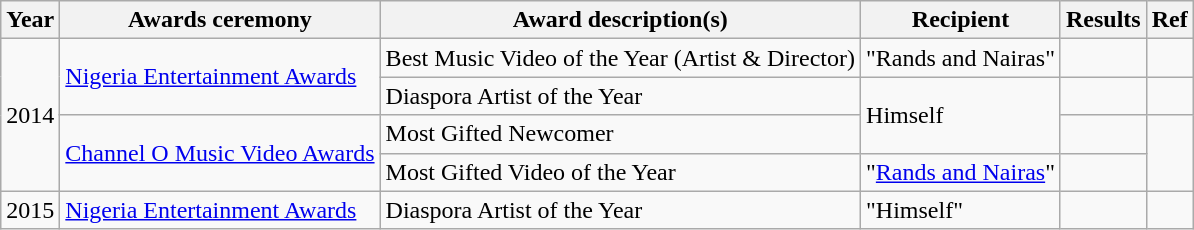<table class="wikitable">
<tr>
<th>Year</th>
<th>Awards ceremony</th>
<th>Award description(s)</th>
<th>Recipient</th>
<th>Results</th>
<th>Ref</th>
</tr>
<tr>
<td rowspan="4">2014</td>
<td rowspan="2"><a href='#'>Nigeria Entertainment Awards</a></td>
<td>Best Music Video of the Year (Artist & Director)</td>
<td>"Rands and Nairas"</td>
<td></td>
<td></td>
</tr>
<tr>
<td>Diaspora Artist of the Year</td>
<td rowspan="2">Himself</td>
<td></td>
<td></td>
</tr>
<tr>
<td rowspan="2"><a href='#'>Channel O Music Video Awards</a></td>
<td>Most Gifted Newcomer</td>
<td></td>
<td rowspan="2"></td>
</tr>
<tr>
<td>Most Gifted Video of the Year</td>
<td>"<a href='#'>Rands and Nairas</a>"</td>
<td></td>
</tr>
<tr>
<td>2015</td>
<td><a href='#'>Nigeria Entertainment Awards</a></td>
<td>Diaspora Artist of the Year</td>
<td>"Himself"</td>
<td></td>
<td></td>
</tr>
</table>
